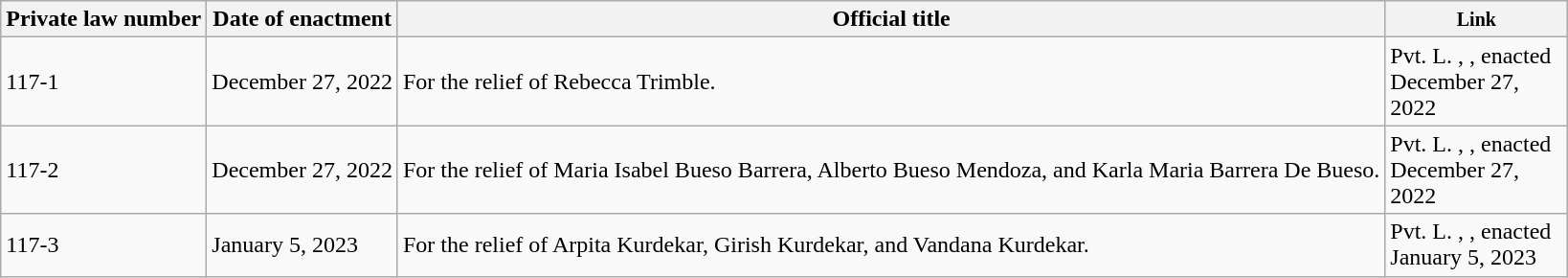<table class="wikitable sortable">
<tr valign=bottom>
<th class="unsortable">Private law number</th>
<th>Date of enactment</th>
<th>Official title</th>
<th class="unsortable" style="width:120px;"><small>Link</small></th>
</tr>
<tr>
<td>117-1</td>
<td>December 27, 2022</td>
<td>For the relief of Rebecca Trimble.</td>
<td>Pvt. L.  , , enacted December 27, 2022</td>
</tr>
<tr>
<td>117-2</td>
<td>December 27, 2022</td>
<td>For the relief of Maria Isabel Bueso Barrera, Alberto Bueso Mendoza, and Karla Maria Barrera De Bueso.</td>
<td>Pvt. L.  , , enacted December 27, 2022</td>
</tr>
<tr>
<td>117-3</td>
<td>January 5, 2023</td>
<td>For the relief of Arpita Kurdekar, Girish Kurdekar, and Vandana Kurdekar.</td>
<td>Pvt. L.  , , enacted January 5, 2023</td>
</tr>
</table>
